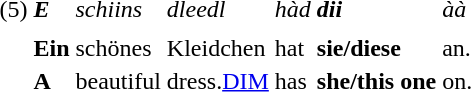<table>
<tr>
<td>(5)</td>
<td><strong><em>E</em></strong></td>
<td><em>schiins</em></td>
<td><em>dleedl</em></td>
<td><em>hàd</em></td>
<td><strong><em>dii</em></strong></td>
<td><em>àà</em></td>
</tr>
<tr>
<td></td>
<td></td>
<td></td>
<td></td>
<td></td>
<td></td>
<td></td>
</tr>
<tr>
<td></td>
<td><strong>Ein</strong></td>
<td>schönes</td>
<td>Kleidchen</td>
<td>hat</td>
<td><strong>sie/diese</strong></td>
<td>an.</td>
</tr>
<tr>
<td></td>
<td><strong>A</strong></td>
<td>beautiful</td>
<td>dress.<a href='#'>DIM</a></td>
<td>has</td>
<td><strong>she/this one</strong></td>
<td>on.</td>
</tr>
</table>
